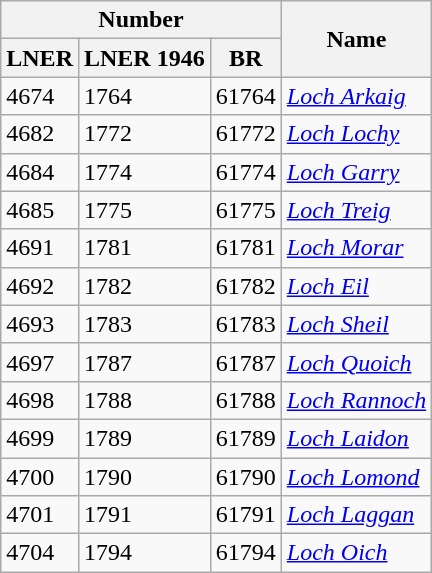<table class="wikitable collapsible">
<tr>
<th colspan="3">Number</th>
<th rowspan="2">Name</th>
</tr>
<tr>
<th>LNER</th>
<th>LNER 1946</th>
<th>BR</th>
</tr>
<tr>
<td>4674</td>
<td>1764</td>
<td>61764</td>
<td><em><a href='#'>Loch Arkaig</a></em></td>
</tr>
<tr>
<td>4682</td>
<td>1772</td>
<td>61772</td>
<td><em><a href='#'>Loch Lochy</a></em></td>
</tr>
<tr>
<td>4684</td>
<td>1774</td>
<td>61774</td>
<td><em><a href='#'>Loch Garry</a></em></td>
</tr>
<tr>
<td>4685</td>
<td>1775</td>
<td>61775</td>
<td><em><a href='#'>Loch Treig</a></em></td>
</tr>
<tr>
<td>4691</td>
<td>1781</td>
<td>61781</td>
<td><em><a href='#'>Loch Morar</a></em></td>
</tr>
<tr>
<td>4692</td>
<td>1782</td>
<td>61782</td>
<td><em><a href='#'>Loch Eil</a></em></td>
</tr>
<tr>
<td>4693</td>
<td>1783</td>
<td>61783</td>
<td><em><a href='#'>Loch Sheil</a></em></td>
</tr>
<tr>
<td>4697</td>
<td>1787</td>
<td>61787</td>
<td><em><a href='#'>Loch Quoich</a></em></td>
</tr>
<tr>
<td>4698</td>
<td>1788</td>
<td>61788</td>
<td><em><a href='#'>Loch Rannoch</a></em></td>
</tr>
<tr>
<td>4699</td>
<td>1789</td>
<td>61789</td>
<td><em><a href='#'>Loch Laidon</a></em></td>
</tr>
<tr>
<td>4700</td>
<td>1790</td>
<td>61790</td>
<td><em><a href='#'>Loch Lomond</a></em></td>
</tr>
<tr>
<td>4701</td>
<td>1791</td>
<td>61791</td>
<td><em><a href='#'>Loch Laggan</a></em></td>
</tr>
<tr>
<td>4704</td>
<td>1794</td>
<td>61794</td>
<td><em><a href='#'>Loch Oich</a></em></td>
</tr>
</table>
